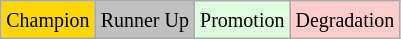<table class="wikitable">
<tr>
<td bgcolor=gold><small>Champion</small></td>
<td bgcolor=silver><small>Runner Up</small></td>
<td bgcolor="#ddffdd"><small>Promotion</small></td>
<td bgcolor="#ffcccc"><small>Degradation</small></td>
</tr>
</table>
